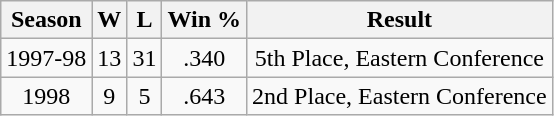<table class="wikitable">
<tr>
<th bgcolor="#DDDDFF">Season</th>
<th bgcolor="#DDDDFF">W</th>
<th bgcolor="#DDDDFF">L</th>
<th bgcolor="#DDDDFF">Win %</th>
<th bgcolor="#DDDDFF">Result</th>
</tr>
<tr>
<td align=center>1997-98</td>
<td align=center>13</td>
<td align=center>31</td>
<td align=center>.340</td>
<td align=center>5th Place, Eastern Conference</td>
</tr>
<tr>
<td align=center>1998</td>
<td align=center>9</td>
<td align=center>5</td>
<td align=center>.643</td>
<td align=center>2nd Place, Eastern Conference</td>
</tr>
</table>
